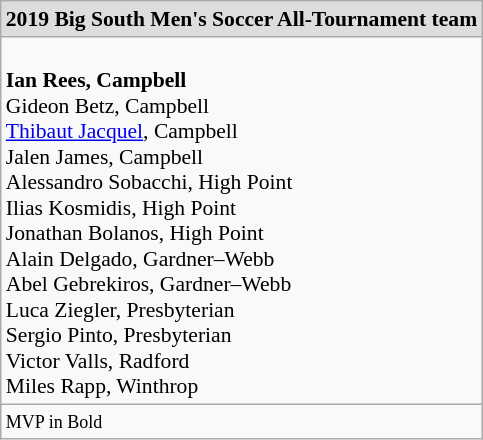<table class="wikitable" style="white-space:nowrap; font-size:90%;">
<tr>
<td colspan="7" style="text-align:center; background:#ddd;"><strong>2019 Big South Men's Soccer All-Tournament team</strong></td>
</tr>
<tr>
<td><br><strong>Ian Rees, Campbell</strong><br>
Gideon Betz, Campbell<br>
<a href='#'>Thibaut Jacquel</a>, Campbell<br>
Jalen James, Campbell<br>
Alessandro Sobacchi, High Point<br>
Ilias Kosmidis, High Point<br>
Jonathan Bolanos, High Point<br>
Alain Delgado, Gardner–Webb<br>
Abel Gebrekiros, Gardner–Webb<br>
Luca Ziegler, Presbyterian<br>
Sergio Pinto, Presbyterian<br>
Victor Valls, Radford<br>
Miles Rapp, Winthrop</td>
</tr>
<tr>
<td><small>MVP in Bold</small></td>
</tr>
</table>
